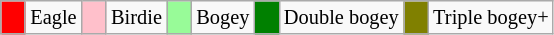<table class="wikitable" span = 50 style="font-size:85%">
<tr>
<td style="background: Red;" width=10></td>
<td>Eagle</td>
<td style="background: Pink;" width=10></td>
<td>Birdie</td>
<td style="background: PaleGreen;" width=10></td>
<td>Bogey</td>
<td style="background: Green;" width=10></td>
<td>Double bogey</td>
<td style="background: Olive;" width=10></td>
<td>Triple bogey+</td>
</tr>
</table>
